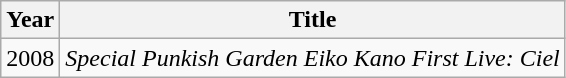<table class="wikitable">
<tr>
<th>Year</th>
<th>Title</th>
</tr>
<tr>
<td>2008</td>
<td><em>Special Punkish Garden Eiko Kano First Live: Ciel</em></td>
</tr>
</table>
